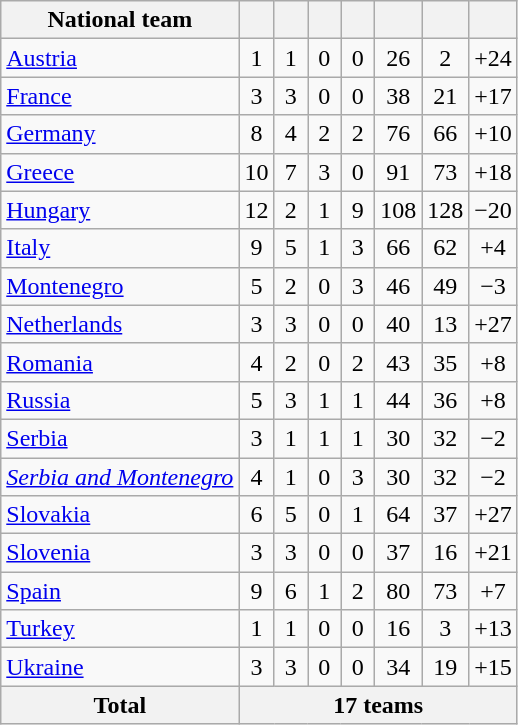<table class="wikitable" style="text-align: center;">
<tr>
<th>National team</th>
<th width="15"></th>
<th width="15"></th>
<th width="15"></th>
<th width="15"></th>
<th></th>
<th></th>
<th></th>
</tr>
<tr>
<td align="left"> <a href='#'>Austria</a></td>
<td>1</td>
<td>1</td>
<td>0</td>
<td>0</td>
<td>26</td>
<td>2</td>
<td>+24</td>
</tr>
<tr>
<td align="left"> <a href='#'>France</a></td>
<td>3</td>
<td>3</td>
<td>0</td>
<td>0</td>
<td>38</td>
<td>21</td>
<td>+17</td>
</tr>
<tr>
<td align="left"> <a href='#'>Germany</a></td>
<td>8</td>
<td>4</td>
<td>2</td>
<td>2</td>
<td>76</td>
<td>66</td>
<td>+10</td>
</tr>
<tr>
<td align="left"> <a href='#'>Greece</a></td>
<td>10</td>
<td>7</td>
<td>3</td>
<td>0</td>
<td>91</td>
<td>73</td>
<td>+18</td>
</tr>
<tr>
<td align="left"> <a href='#'>Hungary</a></td>
<td>12</td>
<td>2</td>
<td>1</td>
<td>9</td>
<td>108</td>
<td>128</td>
<td>−20</td>
</tr>
<tr>
<td align="left"> <a href='#'>Italy</a></td>
<td>9</td>
<td>5</td>
<td>1</td>
<td>3</td>
<td>66</td>
<td>62</td>
<td>+4</td>
</tr>
<tr>
<td align="left"> <a href='#'>Montenegro</a></td>
<td>5</td>
<td>2</td>
<td>0</td>
<td>3</td>
<td>46</td>
<td>49</td>
<td>−3</td>
</tr>
<tr>
<td align="left"> <a href='#'>Netherlands</a></td>
<td>3</td>
<td>3</td>
<td>0</td>
<td>0</td>
<td>40</td>
<td>13</td>
<td>+27</td>
</tr>
<tr>
<td align="left"> <a href='#'>Romania</a></td>
<td>4</td>
<td>2</td>
<td>0</td>
<td>2</td>
<td>43</td>
<td>35</td>
<td>+8</td>
</tr>
<tr>
<td align="left"> <a href='#'>Russia</a></td>
<td>5</td>
<td>3</td>
<td>1</td>
<td>1</td>
<td>44</td>
<td>36</td>
<td>+8</td>
</tr>
<tr>
<td align="left"> <a href='#'>Serbia</a></td>
<td>3</td>
<td>1</td>
<td>1</td>
<td>1</td>
<td>30</td>
<td>32</td>
<td>−2</td>
</tr>
<tr>
<td align="left"> <em><a href='#'>Serbia and Montenegro</a></em></td>
<td>4</td>
<td>1</td>
<td>0</td>
<td>3</td>
<td>30</td>
<td>32</td>
<td>−2</td>
</tr>
<tr>
<td align="left"> <a href='#'>Slovakia</a></td>
<td>6</td>
<td>5</td>
<td>0</td>
<td>1</td>
<td>64</td>
<td>37</td>
<td>+27</td>
</tr>
<tr>
<td align="left"> <a href='#'>Slovenia</a></td>
<td>3</td>
<td>3</td>
<td>0</td>
<td>0</td>
<td>37</td>
<td>16</td>
<td>+21</td>
</tr>
<tr>
<td align="left"> <a href='#'>Spain</a></td>
<td>9</td>
<td>6</td>
<td>1</td>
<td>2</td>
<td>80</td>
<td>73</td>
<td>+7</td>
</tr>
<tr>
<td align="left"> <a href='#'>Turkey</a></td>
<td>1</td>
<td>1</td>
<td>0</td>
<td>0</td>
<td>16</td>
<td>3</td>
<td>+13</td>
</tr>
<tr>
<td align="left"> <a href='#'>Ukraine</a></td>
<td>3</td>
<td>3</td>
<td>0</td>
<td>0</td>
<td>34</td>
<td>19</td>
<td>+15</td>
</tr>
<tr>
<th>Total</th>
<th colspan="7">17 teams</th>
</tr>
</table>
